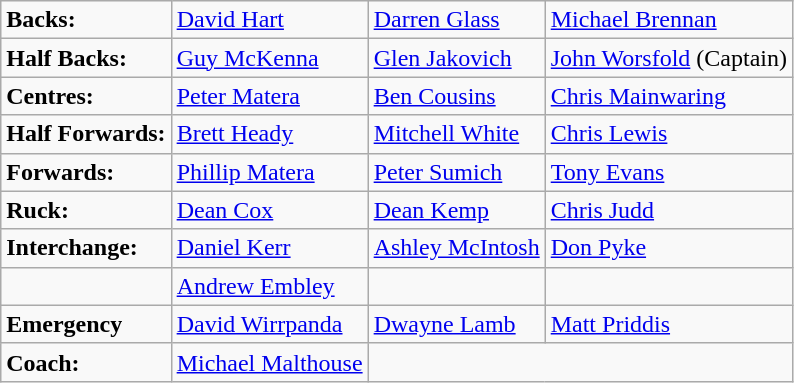<table class="wikitable">
<tr border="0" cellpadding="2" cellspacing="0" style="text-align:left;">
<td><strong>Backs:</strong></td>
<td><a href='#'>David Hart</a></td>
<td><a href='#'>Darren Glass</a></td>
<td><a href='#'>Michael Brennan</a></td>
</tr>
<tr>
<td><strong>Half Backs:</strong></td>
<td><a href='#'>Guy McKenna</a></td>
<td><a href='#'>Glen Jakovich</a></td>
<td><a href='#'>John Worsfold</a> (Captain)</td>
</tr>
<tr>
<td><strong>Centres:</strong></td>
<td><a href='#'>Peter Matera</a></td>
<td><a href='#'>Ben Cousins</a></td>
<td><a href='#'>Chris Mainwaring</a></td>
</tr>
<tr>
<td><strong>Half Forwards:</strong></td>
<td><a href='#'>Brett Heady</a></td>
<td><a href='#'>Mitchell White</a></td>
<td><a href='#'>Chris Lewis</a></td>
</tr>
<tr>
<td><strong>Forwards:</strong></td>
<td><a href='#'>Phillip Matera</a></td>
<td><a href='#'>Peter Sumich</a></td>
<td><a href='#'>Tony Evans</a></td>
</tr>
<tr>
<td><strong>Ruck:</strong></td>
<td><a href='#'>Dean Cox</a></td>
<td><a href='#'>Dean Kemp</a></td>
<td><a href='#'>Chris Judd</a></td>
</tr>
<tr>
<td><strong>Interchange:</strong></td>
<td><a href='#'>Daniel Kerr</a></td>
<td><a href='#'>Ashley McIntosh</a></td>
<td><a href='#'>Don Pyke</a></td>
</tr>
<tr>
<td></td>
<td><a href='#'>Andrew Embley</a></td>
<td></td>
</tr>
<tr>
<td><strong>Emergency</strong></td>
<td><a href='#'>David Wirrpanda</a></td>
<td><a href='#'>Dwayne Lamb</a></td>
<td><a href='#'>Matt Priddis</a></td>
</tr>
<tr>
<td><strong>Coach:</strong></td>
<td><a href='#'>Michael Malthouse</a></td>
</tr>
</table>
